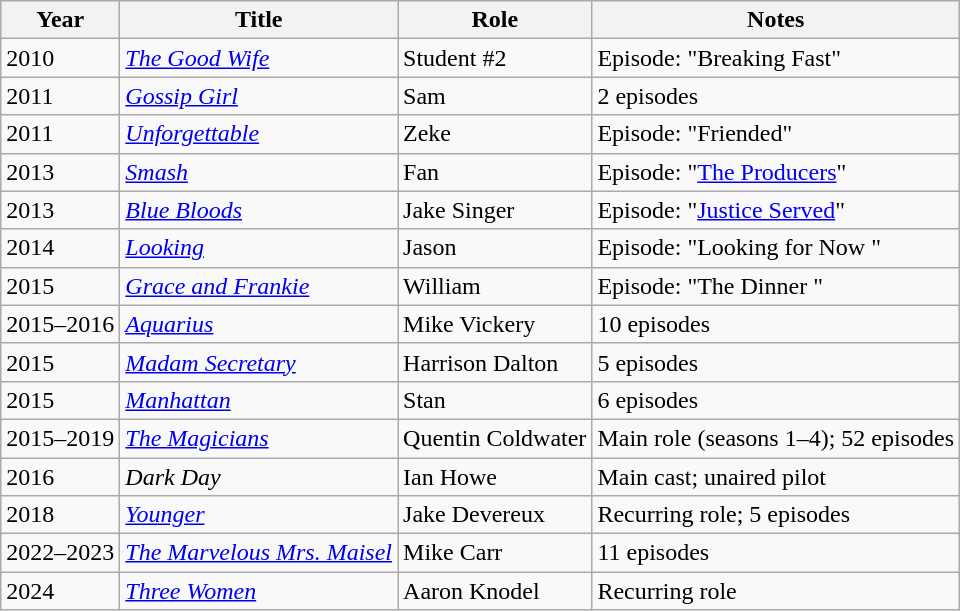<table class="wikitable sortable">
<tr>
<th>Year</th>
<th>Title</th>
<th>Role</th>
<th class="unsortable">Notes</th>
</tr>
<tr>
<td>2010</td>
<td><em><a href='#'>The Good Wife</a></em></td>
<td>Student #2</td>
<td>Episode: "Breaking Fast"</td>
</tr>
<tr>
<td>2011</td>
<td><em><a href='#'>Gossip Girl</a></em></td>
<td>Sam</td>
<td>2 episodes</td>
</tr>
<tr>
<td>2011</td>
<td><em><a href='#'>Unforgettable</a></em></td>
<td>Zeke</td>
<td>Episode: "Friended"</td>
</tr>
<tr>
<td>2013</td>
<td><em><a href='#'>Smash</a></em></td>
<td>Fan</td>
<td>Episode: "<a href='#'>The Producers</a>"</td>
</tr>
<tr>
<td>2013</td>
<td><em><a href='#'>Blue Bloods</a></em></td>
<td>Jake Singer</td>
<td>Episode: "<a href='#'>Justice Served</a>"</td>
</tr>
<tr>
<td>2014</td>
<td><em><a href='#'>Looking</a></em></td>
<td>Jason</td>
<td>Episode: "Looking for Now "</td>
</tr>
<tr>
<td>2015</td>
<td><em><a href='#'>Grace and Frankie</a></em></td>
<td>William</td>
<td>Episode: "The Dinner "</td>
</tr>
<tr>
<td>2015–2016</td>
<td><em><a href='#'>Aquarius</a></em></td>
<td>Mike Vickery</td>
<td>10 episodes</td>
</tr>
<tr>
<td>2015</td>
<td><em><a href='#'>Madam Secretary</a></em></td>
<td>Harrison Dalton</td>
<td>5 episodes</td>
</tr>
<tr>
<td>2015</td>
<td><em><a href='#'>Manhattan</a></em></td>
<td>Stan</td>
<td>6 episodes</td>
</tr>
<tr>
<td>2015–2019</td>
<td><em><a href='#'>The Magicians</a></em></td>
<td>Quentin Coldwater</td>
<td>Main role (seasons 1–4); 52 episodes</td>
</tr>
<tr>
<td>2016</td>
<td><em>Dark Day</em></td>
<td>Ian Howe</td>
<td>Main cast; unaired pilot</td>
</tr>
<tr>
<td>2018</td>
<td><em><a href='#'>Younger</a></em></td>
<td>Jake Devereux</td>
<td>Recurring role; 5 episodes</td>
</tr>
<tr>
<td>2022–2023</td>
<td><em><a href='#'>The Marvelous Mrs. Maisel</a></em></td>
<td>Mike Carr</td>
<td>11 episodes</td>
</tr>
<tr>
<td>2024</td>
<td><em><a href='#'>Three Women</a></em></td>
<td>Aaron Knodel</td>
<td>Recurring role</td>
</tr>
</table>
